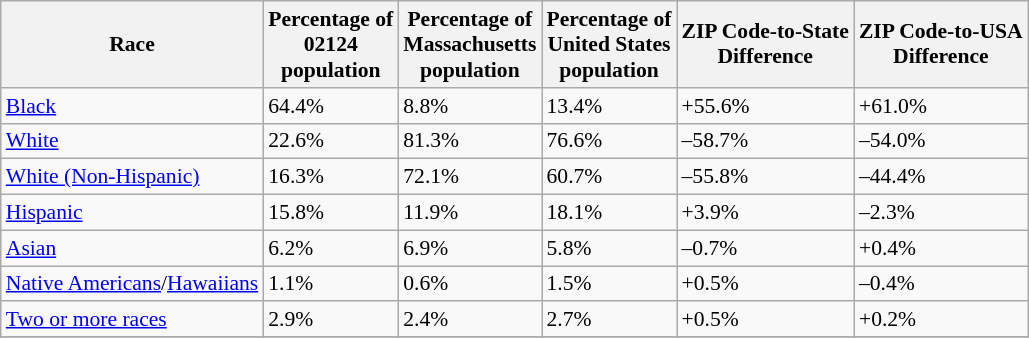<table class="wikitable sortable collapsible" style="font-size: 90%;">
<tr>
<th>Race</th>
<th>Percentage of <br>02124<br>population</th>
<th>Percentage of<br>Massachusetts<br>population</th>
<th>Percentage of<br>United States<br>population</th>
<th>ZIP Code-to-State<br>Difference</th>
<th>ZIP Code-to-USA<br>Difference</th>
</tr>
<tr>
<td><a href='#'>Black</a></td>
<td>64.4%</td>
<td>8.8%</td>
<td>13.4%</td>
<td>+55.6%</td>
<td>+61.0%</td>
</tr>
<tr>
<td><a href='#'>White</a></td>
<td>22.6%</td>
<td>81.3%</td>
<td>76.6%</td>
<td>–58.7%</td>
<td>–54.0%</td>
</tr>
<tr>
<td><a href='#'>White (Non-Hispanic)</a></td>
<td>16.3%</td>
<td>72.1%</td>
<td>60.7%</td>
<td>–55.8%</td>
<td>–44.4%</td>
</tr>
<tr>
<td><a href='#'>Hispanic</a></td>
<td>15.8%</td>
<td>11.9%</td>
<td>18.1%</td>
<td>+3.9%</td>
<td>–2.3%</td>
</tr>
<tr>
<td><a href='#'>Asian</a></td>
<td>6.2%</td>
<td>6.9%</td>
<td>5.8%</td>
<td>–0.7%</td>
<td>+0.4%</td>
</tr>
<tr>
<td><a href='#'>Native Americans</a>/<a href='#'>Hawaiians</a></td>
<td>1.1%</td>
<td>0.6%</td>
<td>1.5%</td>
<td>+0.5%</td>
<td>–0.4%</td>
</tr>
<tr>
<td><a href='#'>Two or more races</a></td>
<td>2.9%</td>
<td>2.4%</td>
<td>2.7%</td>
<td>+0.5%</td>
<td>+0.2%</td>
</tr>
<tr>
</tr>
</table>
